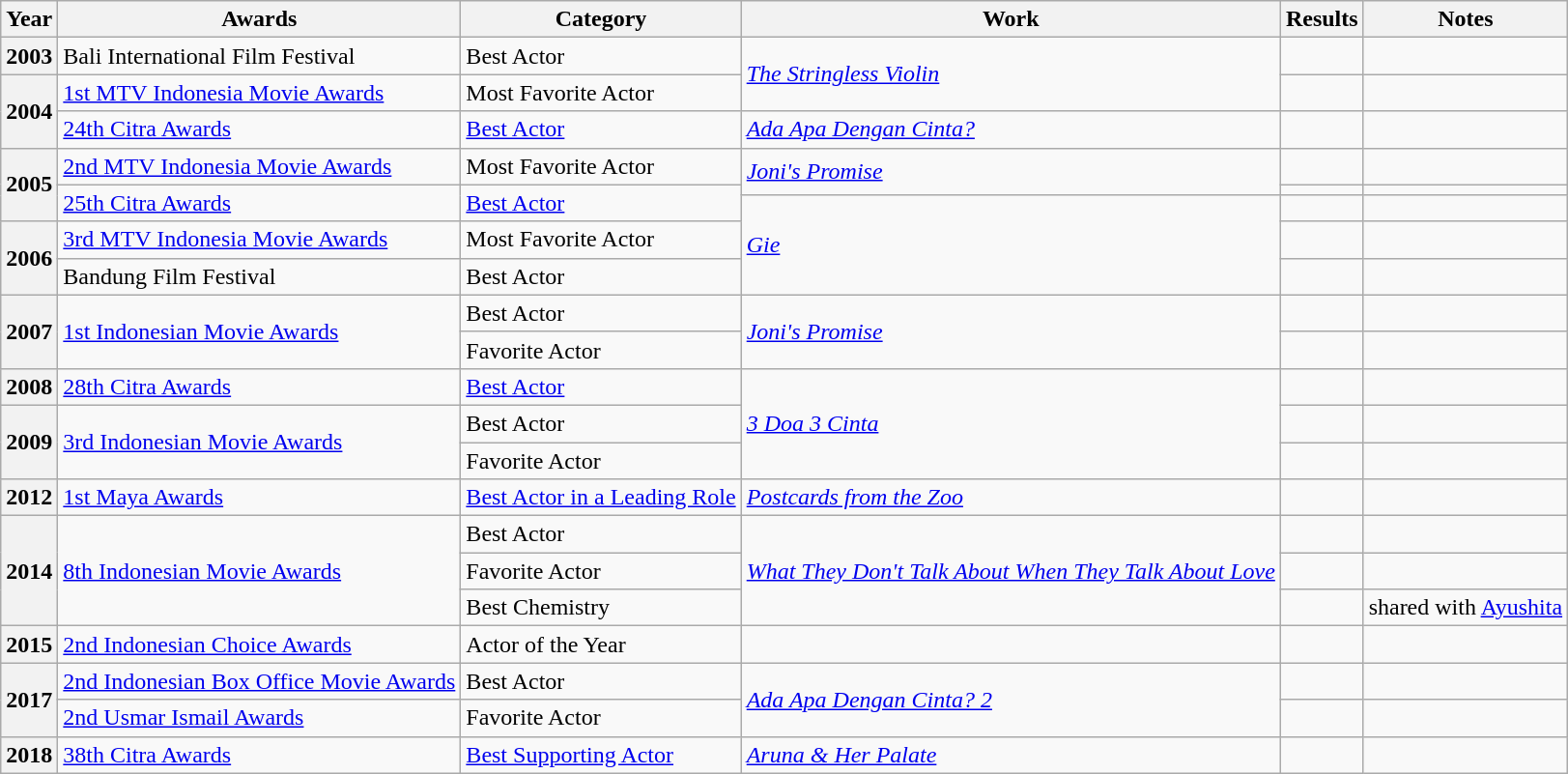<table class="wikitable sortable">
<tr>
<th>Year</th>
<th>Awards</th>
<th>Category</th>
<th>Work</th>
<th>Results</th>
<th>Notes</th>
</tr>
<tr>
<th>2003</th>
<td>Bali International Film Festival</td>
<td>Best Actor</td>
<td rowspan="2"><em><a href='#'>The Stringless Violin</a></em></td>
<td></td>
<td></td>
</tr>
<tr>
<th rowspan="2">2004</th>
<td><a href='#'>1st MTV Indonesia Movie Awards</a></td>
<td>Most Favorite Actor</td>
<td></td>
<td></td>
</tr>
<tr>
<td><a href='#'>24th Citra Awards</a></td>
<td><a href='#'>Best Actor</a></td>
<td><em><a href='#'>Ada Apa Dengan Cinta?</a></em></td>
<td></td>
<td></td>
</tr>
<tr>
<th rowspan="3">2005</th>
<td><a href='#'>2nd MTV Indonesia Movie Awards</a></td>
<td>Most Favorite Actor</td>
<td rowspan="2"><em><a href='#'>Joni's Promise</a></em></td>
<td></td>
<td></td>
</tr>
<tr>
<td rowspan="2"><a href='#'>25th Citra Awards</a></td>
<td rowspan="2"><a href='#'>Best Actor</a></td>
<td></td>
<td></td>
</tr>
<tr>
<td rowspan="3"><em><a href='#'>Gie</a></em></td>
<td></td>
<td></td>
</tr>
<tr>
<th rowspan="2">2006</th>
<td><a href='#'>3rd MTV Indonesia Movie Awards</a></td>
<td>Most Favorite Actor</td>
<td></td>
<td></td>
</tr>
<tr>
<td>Bandung Film Festival</td>
<td>Best Actor</td>
<td></td>
<td></td>
</tr>
<tr>
<th rowspan="2">2007</th>
<td rowspan="2"><a href='#'>1st Indonesian Movie Awards</a></td>
<td>Best Actor</td>
<td rowspan="2"><em><a href='#'>Joni's Promise</a></em></td>
<td></td>
<td></td>
</tr>
<tr>
<td>Favorite Actor</td>
<td></td>
<td></td>
</tr>
<tr>
<th>2008</th>
<td><a href='#'>28th Citra Awards</a></td>
<td><a href='#'>Best Actor</a></td>
<td rowspan="3"><em><a href='#'>3 Doa 3 Cinta</a></em></td>
<td></td>
<td></td>
</tr>
<tr>
<th rowspan="2">2009</th>
<td rowspan="2"><a href='#'>3rd Indonesian Movie Awards</a></td>
<td>Best Actor</td>
<td></td>
<td></td>
</tr>
<tr>
<td>Favorite Actor</td>
<td></td>
<td></td>
</tr>
<tr>
<th>2012</th>
<td><a href='#'>1st Maya Awards</a></td>
<td><a href='#'>Best Actor in a Leading Role</a></td>
<td><em><a href='#'>Postcards from the Zoo</a></em></td>
<td></td>
<td></td>
</tr>
<tr>
<th rowspan="3">2014</th>
<td rowspan="3"><a href='#'>8th Indonesian Movie Awards</a></td>
<td>Best Actor</td>
<td rowspan="3"><em><a href='#'>What They Don't Talk About When They Talk About Love</a></em></td>
<td></td>
<td></td>
</tr>
<tr>
<td>Favorite Actor</td>
<td></td>
<td></td>
</tr>
<tr>
<td>Best Chemistry</td>
<td></td>
<td>shared with <a href='#'>Ayushita</a></td>
</tr>
<tr>
<th>2015</th>
<td><a href='#'>2nd Indonesian Choice Awards</a></td>
<td>Actor of the Year</td>
<td></td>
<td></td>
<td></td>
</tr>
<tr>
<th rowspan="2">2017</th>
<td><a href='#'>2nd Indonesian Box Office Movie Awards</a></td>
<td>Best Actor</td>
<td rowspan="2"><em><a href='#'>Ada Apa Dengan Cinta? 2</a></em></td>
<td></td>
<td></td>
</tr>
<tr>
<td><a href='#'>2nd Usmar Ismail Awards</a></td>
<td>Favorite Actor</td>
<td></td>
<td></td>
</tr>
<tr>
<th>2018</th>
<td><a href='#'>38th Citra Awards</a></td>
<td><a href='#'>Best Supporting Actor</a></td>
<td><em><a href='#'>Aruna & Her Palate</a></em></td>
<td></td>
<td></td>
</tr>
</table>
